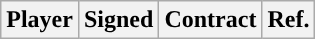<table class="wikitable sortable sortable" style="text-align: center;">
<tr>
<th>Player</th>
<th>Signed</th>
<th>Contract</th>
<th>Ref.</th>
</tr>
</table>
